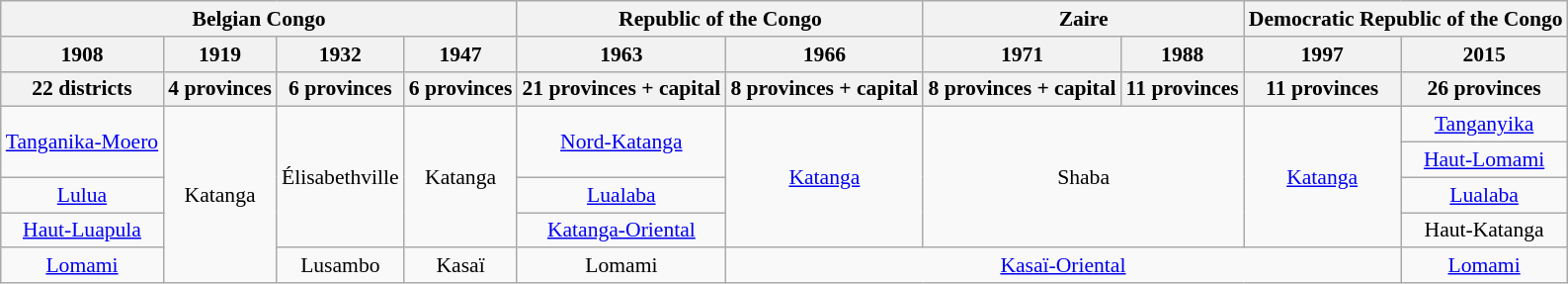<table class="wikitable" style="font-size:90%; text-align:center">
<tr>
<th colspan=4>Belgian Congo</th>
<th colspan=2>Republic of the Congo</th>
<th colspan=2>Zaire</th>
<th colspan=2>Democratic Republic of the Congo</th>
</tr>
<tr>
<th>1908</th>
<th>1919</th>
<th>1932</th>
<th>1947</th>
<th>1963</th>
<th>1966</th>
<th>1971</th>
<th>1988</th>
<th>1997</th>
<th>2015</th>
</tr>
<tr>
<th>22 districts</th>
<th>4 provinces</th>
<th>6 provinces</th>
<th>6 provinces</th>
<th>21 provinces + capital</th>
<th>8 provinces + capital</th>
<th>8 provinces + capital</th>
<th>11 provinces</th>
<th>11 provinces</th>
<th>26 provinces</th>
</tr>
<tr>
<td rowspan=2><a href='#'>Tanganika-Moero</a></td>
<td rowspan=5>Katanga</td>
<td rowspan=4>Élisabethville</td>
<td rowspan=4>Katanga</td>
<td rowspan=2><a href='#'>Nord-Katanga</a></td>
<td rowspan=4><a href='#'>Katanga</a></td>
<td rowspan=4 colspan=2>Shaba</td>
<td rowspan=4><a href='#'>Katanga</a></td>
<td><a href='#'>Tanganyika</a></td>
</tr>
<tr>
<td><a href='#'>Haut-Lomami</a></td>
</tr>
<tr>
<td><a href='#'>Lulua</a></td>
<td><a href='#'>Lualaba</a></td>
<td><a href='#'>Lualaba</a></td>
</tr>
<tr>
<td><a href='#'>Haut-Luapula</a></td>
<td><a href='#'>Katanga-Oriental</a></td>
<td>Haut-Katanga</td>
</tr>
<tr>
<td><a href='#'>Lomami</a></td>
<td>Lusambo</td>
<td>Kasaï</td>
<td>Lomami</td>
<td colspan=4><a href='#'>Kasaï-Oriental</a></td>
<td><a href='#'>Lomami</a></td>
</tr>
</table>
